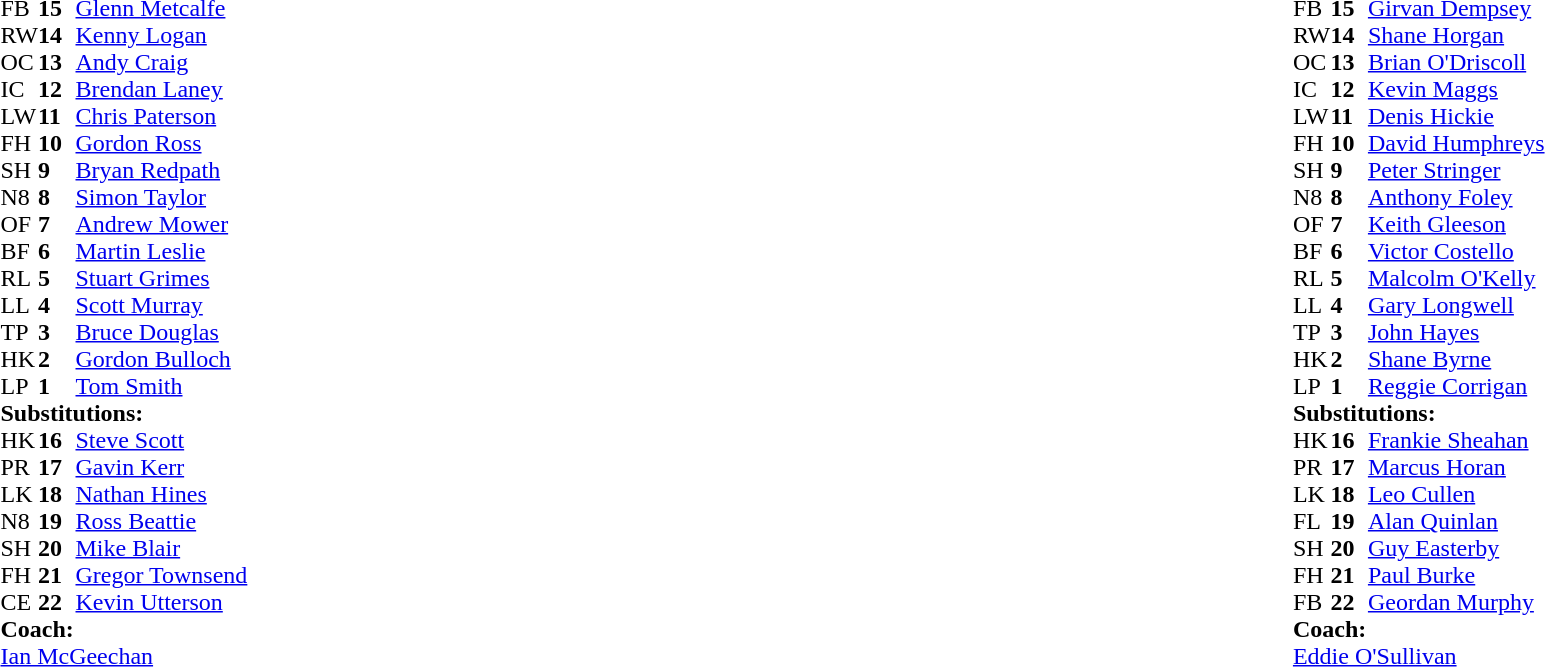<table width="100%">
<tr>
<td style="vertical-align:top" width="50%"><br><table cellspacing="0" cellpadding="0">
<tr>
<th width="25"></th>
<th width="25"></th>
</tr>
<tr>
<td>FB</td>
<td><strong>15</strong></td>
<td><a href='#'>Glenn Metcalfe</a></td>
</tr>
<tr>
<td>RW</td>
<td><strong>14</strong></td>
<td><a href='#'>Kenny Logan</a></td>
</tr>
<tr>
<td>OC</td>
<td><strong>13</strong></td>
<td><a href='#'>Andy Craig</a></td>
</tr>
<tr>
<td>IC</td>
<td><strong>12</strong></td>
<td><a href='#'>Brendan Laney</a></td>
</tr>
<tr>
<td>LW</td>
<td><strong>11</strong></td>
<td><a href='#'>Chris Paterson</a></td>
</tr>
<tr>
<td>FH</td>
<td><strong>10</strong></td>
<td><a href='#'>Gordon Ross</a></td>
<td></td>
<td></td>
</tr>
<tr>
<td>SH</td>
<td><strong>9</strong></td>
<td><a href='#'>Bryan Redpath</a></td>
</tr>
<tr>
<td>N8</td>
<td><strong>8</strong></td>
<td><a href='#'>Simon Taylor</a></td>
</tr>
<tr>
<td>OF</td>
<td><strong>7</strong></td>
<td><a href='#'>Andrew Mower</a></td>
</tr>
<tr>
<td>BF</td>
<td><strong>6</strong></td>
<td><a href='#'>Martin Leslie</a></td>
</tr>
<tr>
<td>RL</td>
<td><strong>5</strong></td>
<td><a href='#'>Stuart Grimes</a></td>
</tr>
<tr>
<td>LL</td>
<td><strong>4</strong></td>
<td><a href='#'>Scott Murray</a></td>
</tr>
<tr>
<td>TP</td>
<td><strong>3</strong></td>
<td><a href='#'>Bruce Douglas</a></td>
<td></td>
<td></td>
</tr>
<tr>
<td>HK</td>
<td><strong>2</strong></td>
<td><a href='#'>Gordon Bulloch</a></td>
</tr>
<tr>
<td>LP</td>
<td><strong>1</strong></td>
<td><a href='#'>Tom Smith</a></td>
</tr>
<tr>
<td colspan="4"><strong>Substitutions:</strong></td>
</tr>
<tr>
<td>HK</td>
<td><strong>16</strong></td>
<td><a href='#'>Steve Scott</a></td>
</tr>
<tr>
<td>PR</td>
<td><strong>17</strong></td>
<td><a href='#'>Gavin Kerr</a></td>
<td></td>
<td></td>
</tr>
<tr>
<td>LK</td>
<td><strong>18</strong></td>
<td><a href='#'>Nathan Hines</a></td>
</tr>
<tr>
<td>N8</td>
<td><strong>19</strong></td>
<td><a href='#'>Ross Beattie</a></td>
</tr>
<tr>
<td>SH</td>
<td><strong>20</strong></td>
<td><a href='#'>Mike Blair</a></td>
</tr>
<tr>
<td>FH</td>
<td><strong>21</strong></td>
<td><a href='#'>Gregor Townsend</a></td>
<td></td>
<td></td>
</tr>
<tr>
<td>CE</td>
<td><strong>22</strong></td>
<td><a href='#'>Kevin Utterson</a></td>
</tr>
<tr>
<td colspan="4"><strong>Coach:</strong></td>
</tr>
<tr>
<td colspan="4"><a href='#'>Ian McGeechan</a></td>
</tr>
</table>
</td>
<td style="vertical-align:top"></td>
<td style="vertical-align:top" width="50%"><br><table cellspacing="0" cellpadding="0" align="center">
<tr>
<th width="25"></th>
<th width="25"></th>
</tr>
<tr>
<td>FB</td>
<td><strong>15</strong></td>
<td><a href='#'>Girvan Dempsey</a></td>
</tr>
<tr>
<td>RW</td>
<td><strong>14</strong></td>
<td><a href='#'>Shane Horgan</a></td>
<td></td>
<td></td>
</tr>
<tr>
<td>OC</td>
<td><strong>13</strong></td>
<td><a href='#'>Brian O'Driscoll</a></td>
<td></td>
<td></td>
</tr>
<tr>
<td>IC</td>
<td><strong>12</strong></td>
<td><a href='#'>Kevin Maggs</a></td>
</tr>
<tr>
<td>LW</td>
<td><strong>11</strong></td>
<td><a href='#'>Denis Hickie</a></td>
</tr>
<tr>
<td>FH</td>
<td><strong>10</strong></td>
<td><a href='#'>David Humphreys</a></td>
</tr>
<tr>
<td>SH</td>
<td><strong>9</strong></td>
<td><a href='#'>Peter Stringer</a></td>
<td></td>
<td></td>
</tr>
<tr>
<td>N8</td>
<td><strong>8</strong></td>
<td><a href='#'>Anthony Foley</a></td>
</tr>
<tr>
<td>OF</td>
<td><strong>7</strong></td>
<td><a href='#'>Keith Gleeson</a></td>
</tr>
<tr>
<td>BF</td>
<td><strong>6</strong></td>
<td><a href='#'>Victor Costello</a></td>
<td></td>
<td></td>
</tr>
<tr>
<td>RL</td>
<td><strong>5</strong></td>
<td><a href='#'>Malcolm O'Kelly</a></td>
</tr>
<tr>
<td>LL</td>
<td><strong>4</strong></td>
<td><a href='#'>Gary Longwell</a></td>
<td></td>
<td></td>
</tr>
<tr>
<td>TP</td>
<td><strong>3</strong></td>
<td><a href='#'>John Hayes</a></td>
</tr>
<tr>
<td>HK</td>
<td><strong>2</strong></td>
<td><a href='#'>Shane Byrne</a></td>
<td></td>
<td></td>
</tr>
<tr>
<td>LP</td>
<td><strong>1</strong></td>
<td><a href='#'>Reggie Corrigan</a></td>
<td></td>
<td></td>
</tr>
<tr>
<td colspan="4"><strong>Substitutions:</strong></td>
</tr>
<tr>
<td>HK</td>
<td><strong>16</strong></td>
<td><a href='#'>Frankie Sheahan</a></td>
<td></td>
<td></td>
</tr>
<tr>
<td>PR</td>
<td><strong>17</strong></td>
<td><a href='#'>Marcus Horan</a></td>
<td></td>
<td></td>
</tr>
<tr>
<td>LK</td>
<td><strong>18</strong></td>
<td><a href='#'>Leo Cullen</a></td>
<td></td>
<td></td>
</tr>
<tr>
<td>FL</td>
<td><strong>19</strong></td>
<td><a href='#'>Alan Quinlan</a></td>
<td></td>
<td></td>
</tr>
<tr>
<td>SH</td>
<td><strong>20</strong></td>
<td><a href='#'>Guy Easterby</a></td>
<td></td>
<td></td>
</tr>
<tr>
<td>FH</td>
<td><strong>21</strong></td>
<td><a href='#'>Paul Burke</a></td>
<td></td>
<td></td>
</tr>
<tr>
<td>FB</td>
<td><strong>22</strong></td>
<td><a href='#'>Geordan Murphy</a></td>
<td></td>
<td></td>
</tr>
<tr>
<td colspan="4"><strong>Coach:</strong></td>
</tr>
<tr>
<td colspan="4"><a href='#'>Eddie O'Sullivan</a></td>
</tr>
</table>
</td>
</tr>
</table>
